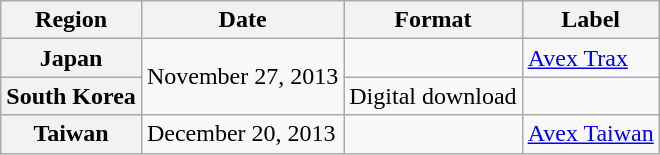<table class="wikitable plainrowheaders">
<tr>
<th scope="col">Region</th>
<th scope="col">Date</th>
<th scope="col">Format</th>
<th scope="col">Label</th>
</tr>
<tr>
<th scope="row">Japan</th>
<td rowspan="2">November 27, 2013</td>
<td></td>
<td><a href='#'>Avex Trax</a></td>
</tr>
<tr>
<th scope="row">South Korea</th>
<td>Digital download</td>
<td></td>
</tr>
<tr>
<th scope="row">Taiwan</th>
<td>December 20, 2013</td>
<td></td>
<td><a href='#'>Avex Taiwan</a></td>
</tr>
</table>
